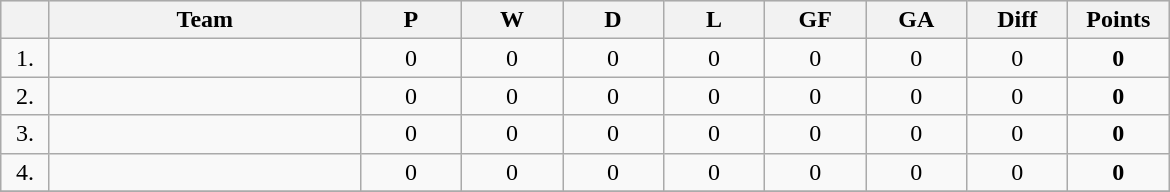<table class=wikitable style="text-align:center">
<tr bgcolor="#DCDCDC">
<th width="25"></th>
<th width="200">Team</th>
<th width="60">P</th>
<th width="60">W</th>
<th width="60">D</th>
<th width="60">L</th>
<th width="60">GF</th>
<th width="60">GA</th>
<th width="60">Diff</th>
<th width="60">Points</th>
</tr>
<tr>
<td>1.</td>
<td align=left></td>
<td>0</td>
<td>0</td>
<td>0</td>
<td>0</td>
<td>0</td>
<td>0</td>
<td>0</td>
<td><strong>0</strong></td>
</tr>
<tr>
<td>2.</td>
<td align=left></td>
<td>0</td>
<td>0</td>
<td>0</td>
<td>0</td>
<td>0</td>
<td>0</td>
<td>0</td>
<td><strong>0</strong></td>
</tr>
<tr>
<td>3.</td>
<td align=left></td>
<td>0</td>
<td>0</td>
<td>0</td>
<td>0</td>
<td>0</td>
<td>0</td>
<td>0</td>
<td><strong>0</strong></td>
</tr>
<tr>
<td>4.</td>
<td align=left></td>
<td>0</td>
<td>0</td>
<td>0</td>
<td>0</td>
<td>0</td>
<td>0</td>
<td>0</td>
<td><strong>0</strong></td>
</tr>
<tr>
</tr>
</table>
